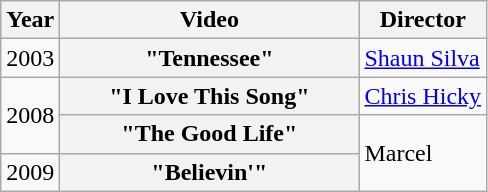<table class="wikitable plainrowheaders">
<tr>
<th>Year</th>
<th style="width:12em;">Video</th>
<th>Director</th>
</tr>
<tr>
<td>2003</td>
<th scope="row">"Tennessee"</th>
<td><a href='#'>Shaun Silva</a></td>
</tr>
<tr>
<td rowspan="2">2008</td>
<th scope="row">"I Love This Song"</th>
<td><a href='#'>Chris Hicky</a></td>
</tr>
<tr>
<th scope="row">"The Good Life"</th>
<td rowspan="2">Marcel</td>
</tr>
<tr>
<td>2009</td>
<th scope="row">"Believin'"</th>
</tr>
</table>
